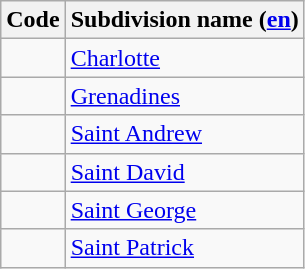<table class="wikitable sortable">
<tr>
<th>Code</th>
<th>Subdivision name (<a href='#'>en</a>)</th>
</tr>
<tr>
<td></td>
<td><a href='#'>Charlotte</a></td>
</tr>
<tr>
<td></td>
<td><a href='#'>Grenadines</a></td>
</tr>
<tr>
<td></td>
<td><a href='#'>Saint Andrew</a></td>
</tr>
<tr>
<td></td>
<td><a href='#'>Saint David</a></td>
</tr>
<tr>
<td></td>
<td><a href='#'>Saint George</a></td>
</tr>
<tr>
<td></td>
<td><a href='#'>Saint Patrick</a></td>
</tr>
</table>
